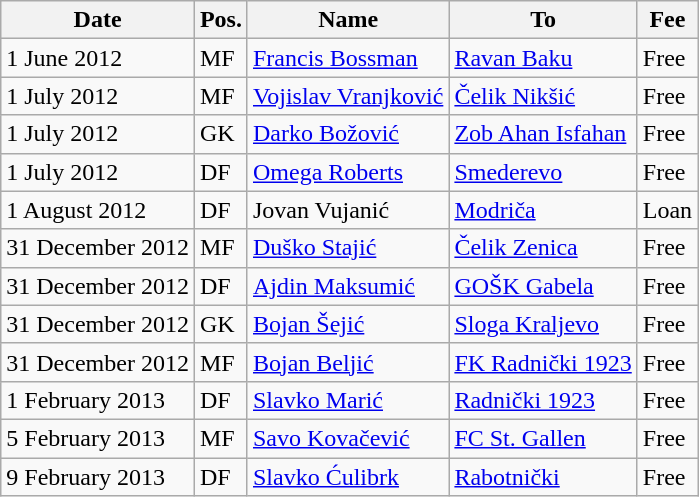<table class="wikitable">
<tr>
<th>Date</th>
<th>Pos.</th>
<th>Name</th>
<th>To</th>
<th>Fee</th>
</tr>
<tr>
<td>1 June 2012</td>
<td>MF</td>
<td> <a href='#'>Francis Bossman</a></td>
<td> <a href='#'>Ravan Baku</a></td>
<td>Free</td>
</tr>
<tr>
<td>1 July 2012</td>
<td>MF</td>
<td> <a href='#'>Vojislav Vranjković</a></td>
<td> <a href='#'>Čelik Nikšić</a></td>
<td>Free</td>
</tr>
<tr>
<td>1 July 2012</td>
<td>GK</td>
<td> <a href='#'>Darko Božović</a></td>
<td>  <a href='#'>Zob Ahan Isfahan</a></td>
<td>Free</td>
</tr>
<tr>
<td>1 July 2012</td>
<td>DF</td>
<td> <a href='#'>Omega Roberts</a></td>
<td> <a href='#'>Smederevo</a></td>
<td>Free</td>
</tr>
<tr>
<td>1 August 2012</td>
<td>DF</td>
<td> Jovan Vujanić</td>
<td> <a href='#'>Modriča</a></td>
<td>Loan</td>
</tr>
<tr>
<td>31 December 2012</td>
<td>MF</td>
<td> <a href='#'>Duško Stajić</a></td>
<td> <a href='#'>Čelik Zenica</a></td>
<td>Free</td>
</tr>
<tr>
<td>31 December 2012</td>
<td>DF</td>
<td> <a href='#'>Ajdin Maksumić</a></td>
<td> <a href='#'>GOŠK Gabela</a></td>
<td>Free</td>
</tr>
<tr>
<td>31 December 2012</td>
<td>GK</td>
<td> <a href='#'>Bojan Šejić</a></td>
<td> <a href='#'>Sloga Kraljevo</a></td>
<td>Free</td>
</tr>
<tr>
<td>31 December 2012</td>
<td>MF</td>
<td> <a href='#'>Bojan Beljić</a></td>
<td> <a href='#'>FK Radnički 1923</a></td>
<td>Free</td>
</tr>
<tr>
<td>1 February 2013</td>
<td>DF</td>
<td> <a href='#'>Slavko Marić</a></td>
<td> <a href='#'>Radnički 1923</a></td>
<td>Free</td>
</tr>
<tr>
<td>5 February 2013</td>
<td>MF</td>
<td> <a href='#'>Savo Kovačević</a></td>
<td> <a href='#'>FC St. Gallen</a></td>
<td>Free</td>
</tr>
<tr>
<td>9 February 2013</td>
<td>DF</td>
<td> <a href='#'>Slavko Ćulibrk</a></td>
<td> <a href='#'>Rabotnički</a></td>
<td>Free</td>
</tr>
</table>
